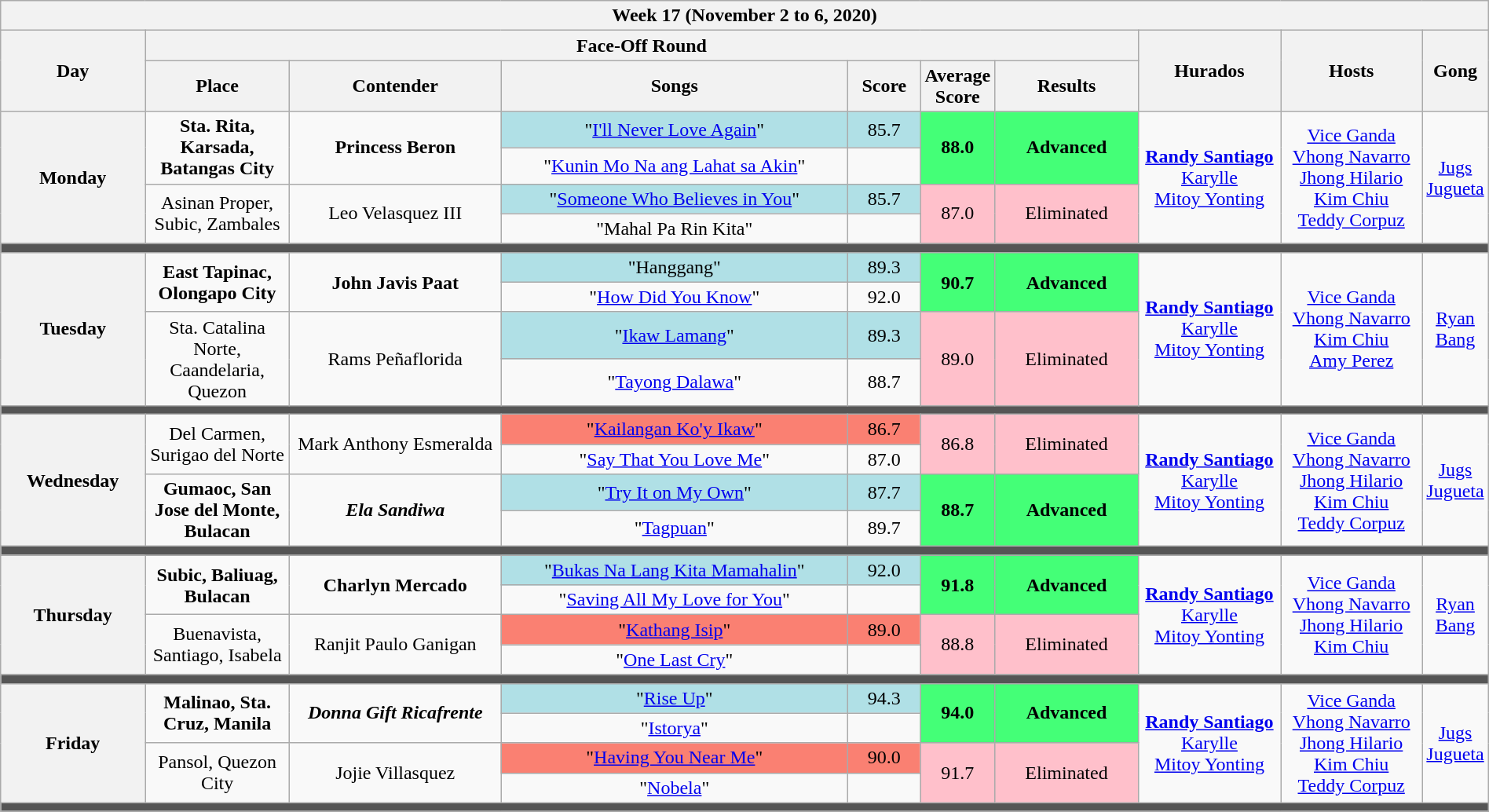<table class="wikitable mw-collapsible mw-collapsed"" style="text-align:center; width:100%">
<tr>
<th colspan="10">Week 17 (November 2 to 6, 2020)</th>
</tr>
<tr>
<th rowspan="2" width="10%">Day</th>
<th colspan="6">Face-Off Round</th>
<th rowspan="2" width="10%">Hurados</th>
<th rowspan="2" width="10%">Hosts</th>
<th rowspan="2" width="05%">Gong</th>
</tr>
<tr>
<th width="10%">Place</th>
<th width="15%">Contender</th>
<th width="25%">Songs</th>
<th width="05%">Score</th>
<th width="05%">Average Score</th>
<th width="10%">Results</th>
</tr>
<tr>
<th rowspan="4">Monday<br><small></small></th>
<td rowspan="2" style="background:__;"><strong>Sta. Rita, Karsada, Batangas City</strong></td>
<td rowspan="2" style="background:__;"><strong>Princess Beron</strong></td>
<td style="background:#B0E0E6;">"<a href='#'>I'll Never Love Again</a>"</td>
<td style="background:#B0E0E6;">85.7</td>
<td rowspan="2" style="background:#44ff77;"><strong>88.0</strong></td>
<td rowspan="2" style="background:#44ff77;"><strong>Advanced</strong></td>
<td rowspan="4"><strong><a href='#'>Randy Santiago</a></strong><br> <a href='#'>Karylle</a> <br> <a href='#'>Mitoy Yonting</a></td>
<td rowspan="4"><a href='#'>Vice Ganda</a><br><a href='#'>Vhong Navarro</a><br><a href='#'>Jhong Hilario</a><br><a href='#'>Kim Chiu</a><br><a href='#'>Teddy Corpuz</a></td>
<td rowspan="4"><a href='#'>Jugs Jugueta</a></td>
</tr>
<tr>
<td>"<a href='#'>Kunin Mo Na ang Lahat sa Akin</a>"</td>
<td></td>
</tr>
<tr>
<td rowspan="2" style="background:#;">Asinan Proper, Subic, Zambales</td>
<td rowspan="2" style="background:#;">Leo Velasquez III</td>
<td style="background:#B0E0E6;">"<a href='#'>Someone Who Believes in You</a>"</td>
<td style="background:#B0E0E6;">85.7</td>
<td rowspan="2" style="background:pink;">87.0</td>
<td rowspan="2" style="background:pink;">Eliminated</td>
</tr>
<tr>
<td>"Mahal Pa Rin Kita"</td>
<td></td>
</tr>
<tr>
<th colspan="10" style="background:#555;"></th>
</tr>
<tr>
<th rowspan="4">Tuesday<br><small></small></th>
<td rowspan="2" style="background:__;"><strong>East Tapinac, Olongapo City</strong></td>
<td rowspan="2" style="background:__;"><strong>John Javis Paat</strong></td>
<td style="background:#B0E0E6;">"Hanggang"</td>
<td style="background:#B0E0E6;">89.3</td>
<td rowspan="2" style="background:#44ff77;"><strong>90.7</strong></td>
<td rowspan="2" style="background:#44ff77;"><strong>Advanced</strong></td>
<td rowspan="4"><strong><a href='#'>Randy Santiago</a></strong><br> <a href='#'>Karylle</a> <br> <a href='#'>Mitoy Yonting</a></td>
<td rowspan="4"><a href='#'>Vice Ganda</a><br><a href='#'>Vhong Navarro</a><br><a href='#'>Kim Chiu</a><br><a href='#'>Amy Perez</a></td>
<td rowspan="4"><a href='#'>Ryan Bang</a></td>
</tr>
<tr>
<td>"<a href='#'>How Did You Know</a>"</td>
<td>92.0</td>
</tr>
<tr>
<td rowspan="2" style="background:#;">Sta. Catalina Norte, Caandelaria, Quezon</td>
<td rowspan="2" style="background:#;">Rams Peñaflorida</td>
<td style="background:#B0E0E6;">"<a href='#'>Ikaw Lamang</a>"</td>
<td style="background:#B0E0E6;">89.3</td>
<td rowspan="2" style="background:pink;">89.0</td>
<td rowspan="2" style="background:pink;">Eliminated</td>
</tr>
<tr>
<td>"<a href='#'>Tayong Dalawa</a>"</td>
<td>88.7</td>
</tr>
<tr>
<th colspan="10" style="background:#555;"></th>
</tr>
<tr>
<th rowspan="4">Wednesday<br><small></small></th>
<td rowspan="2" style="background:__;">Del Carmen, Surigao del Norte</td>
<td rowspan="2" style="background:__;">Mark Anthony Esmeralda</td>
<td style="background:#FA8072;">"<a href='#'>Kailangan Ko'y Ikaw</a>"</td>
<td style="background:#FA8072;">86.7</td>
<td rowspan="2" style="background:pink;">86.8</td>
<td rowspan="2" style="background:pink;">Eliminated</td>
<td rowspan="4"><strong><a href='#'>Randy Santiago</a></strong><br> <a href='#'>Karylle</a> <br> <a href='#'>Mitoy Yonting</a></td>
<td rowspan="4"><a href='#'>Vice Ganda</a><br><a href='#'>Vhong Navarro</a><br><a href='#'>Jhong Hilario</a><br><a href='#'>Kim Chiu</a><br><a href='#'>Teddy Corpuz</a></td>
<td rowspan="4"><a href='#'>Jugs Jugueta</a></td>
</tr>
<tr>
<td>"<a href='#'>Say That You Love Me</a>"</td>
<td>87.0</td>
</tr>
<tr>
<td rowspan="2" style="background:#;"><strong>Gumaoc, San Jose del Monte, Bulacan</strong></td>
<td rowspan="2" style="background:#;"><strong><em>Ela Sandiwa</em></strong></td>
<td style="background:#B0E0E6;">"<a href='#'>Try It on My Own</a>"</td>
<td style="background:#B0E0E6;">87.7</td>
<td rowspan="2" style="background:#44ff77;"><strong>88.7</strong></td>
<td rowspan="2" style="background:#44ff77;"><strong>Advanced</strong></td>
</tr>
<tr>
<td>"<a href='#'>Tagpuan</a>"</td>
<td>89.7</td>
</tr>
<tr>
<th colspan="10" style="background:#555;"></th>
</tr>
<tr>
<th rowspan="4">Thursday<br><small></small></th>
<td rowspan="2" style="background:__;"><strong>Subic, Baliuag, Bulacan</strong></td>
<td rowspan="2" style="background:__;"><strong>Charlyn Mercado</strong></td>
<td style="background:#B0E0E6;">"<a href='#'>Bukas Na Lang Kita Mamahalin</a>"</td>
<td style="background:#B0E0E6;">92.0</td>
<td rowspan="2" style="background:#44ff77;"><strong>91.8</strong></td>
<td rowspan="2" style="background:#44ff77;"><strong>Advanced</strong></td>
<td rowspan="4"><strong><a href='#'>Randy Santiago</a></strong><br> <a href='#'>Karylle</a> <br> <a href='#'>Mitoy Yonting</a></td>
<td rowspan="4"><a href='#'>Vice Ganda</a><br><a href='#'>Vhong Navarro</a><br><a href='#'>Jhong Hilario</a><br><a href='#'>Kim Chiu</a></td>
<td rowspan="4"><a href='#'>Ryan Bang</a></td>
</tr>
<tr>
<td>"<a href='#'>Saving All My Love for You</a>"</td>
<td></td>
</tr>
<tr>
<td rowspan="2" style="background:#;">Buenavista, Santiago, Isabela</td>
<td rowspan="2" style="background:#;">Ranjit Paulo Ganigan</td>
<td style="background:#FA8072;">"<a href='#'>Kathang Isip</a>"</td>
<td style="background:#FA8072;">89.0</td>
<td rowspan="2" style="background:pink;">88.8</td>
<td rowspan="2" style="background:pink;">Eliminated</td>
</tr>
<tr>
<td>"<a href='#'>One Last Cry</a>"</td>
<td></td>
</tr>
<tr>
<th colspan="10" style="background:#555;"></th>
</tr>
<tr>
<th rowspan="4">Friday<br><small></small></th>
<td rowspan="2" style="background:__;"><strong>Malinao, Sta. Cruz, Manila</strong></td>
<td rowspan="2" style="background:__;"><strong><em>Donna Gift Ricafrente</em></strong></td>
<td style="background:#B0E0E6;">"<a href='#'>Rise Up</a>"</td>
<td style="background:#B0E0E6;">94.3</td>
<td rowspan="2" style="background:#44ff77;"><strong>94.0</strong></td>
<td rowspan="2" style="background:#44ff77;"><strong>Advanced</strong></td>
<td rowspan="4"><strong><a href='#'>Randy Santiago</a></strong><br> <a href='#'>Karylle</a> <br> <a href='#'>Mitoy Yonting</a></td>
<td rowspan="4"><a href='#'>Vice Ganda</a><br><a href='#'>Vhong Navarro</a><br><a href='#'>Jhong Hilario</a><br><a href='#'>Kim Chiu</a><br><a href='#'>Teddy Corpuz</a></td>
<td rowspan="4"><a href='#'>Jugs Jugueta</a></td>
</tr>
<tr>
<td>"<a href='#'>Istorya</a>"</td>
<td></td>
</tr>
<tr>
<td rowspan="2" style="background:#;">Pansol, Quezon City</td>
<td rowspan="2" style="background:#;">Jojie Villasquez</td>
<td style="background:#FA8072;">"<a href='#'>Having You Near Me</a>"</td>
<td style="background:#FA8072;">90.0</td>
<td rowspan="2" style="background:pink;">91.7</td>
<td rowspan="2" style="background:pink;">Eliminated</td>
</tr>
<tr>
<td>"<a href='#'>Nobela</a>"</td>
<td></td>
</tr>
<tr>
<th colspan="10" style="background:#555;"></th>
</tr>
<tr>
</tr>
</table>
